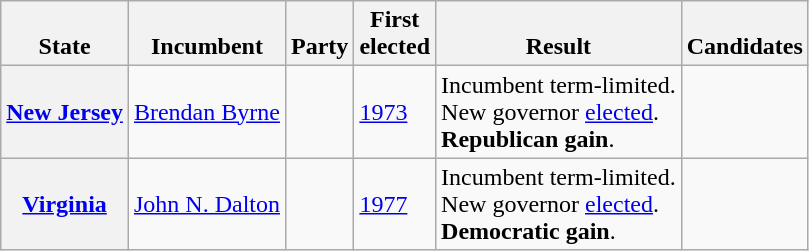<table class="wikitable sortable">
<tr valign=bottom>
<th>State</th>
<th>Incumbent</th>
<th>Party</th>
<th>First<br>elected</th>
<th>Result</th>
<th>Candidates</th>
</tr>
<tr>
<th><a href='#'>New Jersey</a></th>
<td><a href='#'>Brendan Byrne</a></td>
<td></td>
<td><a href='#'>1973</a></td>
<td>Incumbent term-limited. <br> New governor <a href='#'>elected</a>. <br> <strong>Republican gain</strong>.</td>
<td nowrap></td>
</tr>
<tr>
<th><a href='#'>Virginia</a></th>
<td><a href='#'>John N. Dalton</a></td>
<td></td>
<td><a href='#'>1977</a></td>
<td>Incumbent term-limited. <br> New governor <a href='#'>elected</a>. <br> <strong>Democratic gain</strong>.</td>
<td nowrap></td>
</tr>
</table>
